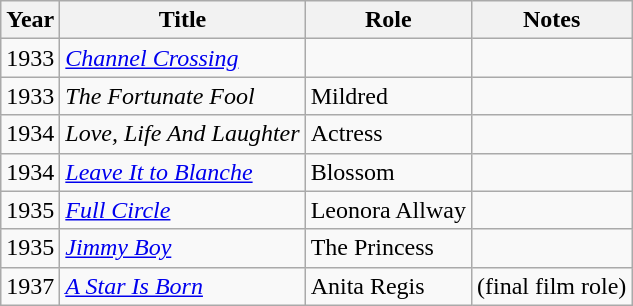<table class="wikitable">
<tr>
<th>Year</th>
<th>Title</th>
<th>Role</th>
<th>Notes</th>
</tr>
<tr>
<td>1933</td>
<td><em><a href='#'>Channel Crossing</a></em></td>
<td></td>
<td></td>
</tr>
<tr>
<td>1933</td>
<td><em>The Fortunate Fool</em></td>
<td>Mildred</td>
<td></td>
</tr>
<tr>
<td>1934</td>
<td><em>Love, Life And Laughter</em></td>
<td>Actress</td>
<td></td>
</tr>
<tr>
<td>1934</td>
<td><em><a href='#'>Leave It to Blanche</a></em></td>
<td>Blossom</td>
<td></td>
</tr>
<tr>
<td>1935</td>
<td><em><a href='#'>Full Circle</a></em></td>
<td>Leonora Allway</td>
<td></td>
</tr>
<tr>
<td>1935</td>
<td><em><a href='#'>Jimmy Boy</a></em></td>
<td>The Princess</td>
<td></td>
</tr>
<tr>
<td>1937</td>
<td><em><a href='#'>A Star Is Born</a></em></td>
<td>Anita Regis</td>
<td>(final film role)</td>
</tr>
</table>
